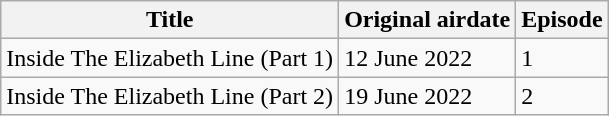<table class="wikitable">
<tr>
<th>Title</th>
<th>Original airdate</th>
<th>Episode</th>
</tr>
<tr>
<td>Inside The Elizabeth Line (Part 1)</td>
<td>12 June 2022</td>
<td>1</td>
</tr>
<tr>
<td>Inside The Elizabeth Line (Part 2)</td>
<td>19 June 2022</td>
<td>2</td>
</tr>
</table>
